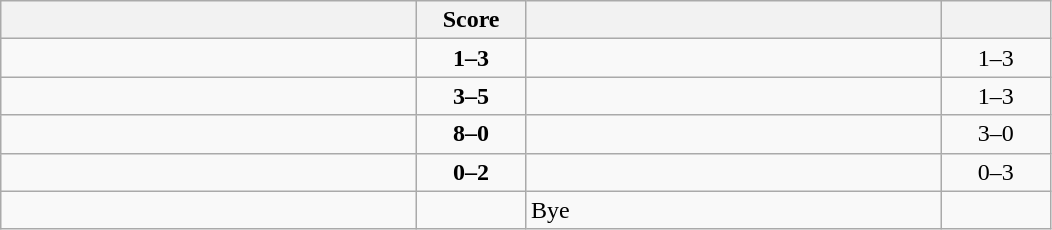<table class="wikitable" style="text-align: center; ">
<tr>
<th align="right" width="270"></th>
<th width="65">Score</th>
<th align="left" width="270"></th>
<th width="65"></th>
</tr>
<tr>
<td align="left"></td>
<td><strong>1–3</strong></td>
<td align="left"><strong></strong></td>
<td>1–3 <strong></strong></td>
</tr>
<tr>
<td align="left"></td>
<td><strong>3–5</strong></td>
<td align="left"><strong></strong></td>
<td>1–3 <strong></strong></td>
</tr>
<tr>
<td align="left"><strong></strong></td>
<td><strong>8–0</strong></td>
<td align="left"></td>
<td>3–0 <strong></strong></td>
</tr>
<tr>
<td align="left"></td>
<td><strong>0–2</strong></td>
<td align="left"><strong></strong></td>
<td>0–3 <strong></strong></td>
</tr>
<tr>
<td align="left"><strong></strong></td>
<td></td>
<td align="left">Bye</td>
<td></td>
</tr>
</table>
